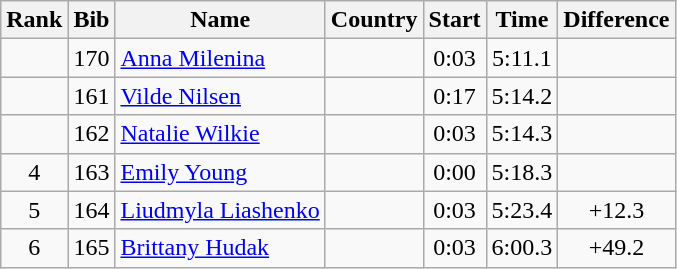<table class="wikitable sortable" style="text-align:center">
<tr>
<th>Rank</th>
<th>Bib</th>
<th>Name</th>
<th>Country</th>
<th>Start</th>
<th>Time</th>
<th>Difference</th>
</tr>
<tr>
<td></td>
<td>170</td>
<td align=left><a href='#'>Anna Milenina</a></td>
<td align=left></td>
<td>0:03</td>
<td>5:11.1</td>
<td></td>
</tr>
<tr>
<td></td>
<td>161</td>
<td align=left><a href='#'>Vilde Nilsen</a></td>
<td align=left></td>
<td>0:17</td>
<td>5:14.2</td>
<td></td>
</tr>
<tr>
<td></td>
<td>162</td>
<td align=left><a href='#'>Natalie Wilkie</a></td>
<td align=left></td>
<td>0:03</td>
<td>5:14.3</td>
<td></td>
</tr>
<tr>
<td>4</td>
<td>163</td>
<td align=left><a href='#'>Emily Young</a></td>
<td align=left></td>
<td>0:00</td>
<td>5:18.3</td>
<td></td>
</tr>
<tr>
<td>5</td>
<td>164</td>
<td align=left><a href='#'>Liudmyla Liashenko</a></td>
<td align=left></td>
<td>0:03</td>
<td>5:23.4</td>
<td>+12.3</td>
</tr>
<tr>
<td>6</td>
<td>165</td>
<td align=left><a href='#'>Brittany Hudak</a></td>
<td align=left></td>
<td>0:03</td>
<td>6:00.3</td>
<td>+49.2</td>
</tr>
</table>
